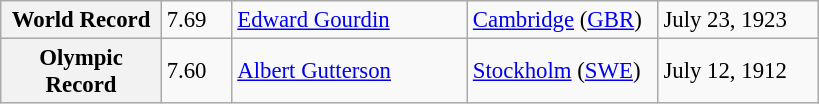<table class="wikitable" style="font-size:95%;">
<tr>
<th width=100 align=center>World Record</th>
<td width=40>7.69</td>
<td width=150> <a href='#'>Edward Gourdin</a></td>
<td width=120><a href='#'>Cambridge</a> (<a href='#'>GBR</a>)</td>
<td width=100>July 23, 1923</td>
</tr>
<tr>
<th align=center>Olympic Record</th>
<td>7.60</td>
<td> <a href='#'>Albert Gutterson</a></td>
<td><a href='#'>Stockholm</a> (<a href='#'>SWE</a>)</td>
<td>July 12, 1912</td>
</tr>
</table>
